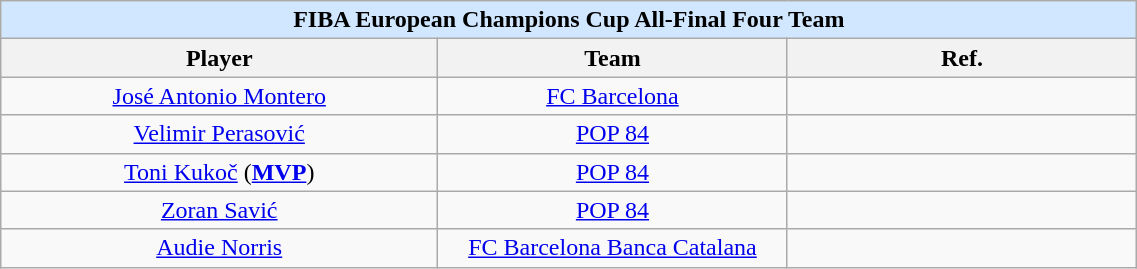<table class="wikitable" style="text-align: center;" width="60%">
<tr>
<td colspan=4 bgcolor="#D0E7FF"><strong>FIBA European Champions Cup All-Final Four Team</strong></td>
</tr>
<tr>
<th width=25%>Player</th>
<th width=20%>Team</th>
<th width=20%>Ref.</th>
</tr>
<tr>
<td align="center"> <a href='#'>José Antonio Montero</a></td>
<td><a href='#'>FC Barcelona</a></td>
<td></td>
</tr>
<tr>
<td align="center"> <a href='#'>Velimir Perasović</a></td>
<td><a href='#'>POP 84</a></td>
<td></td>
</tr>
<tr>
<td align="center"> <a href='#'>Toni Kukoč</a> (<strong><a href='#'>MVP</a></strong>)</td>
<td><a href='#'>POP 84</a></td>
<td></td>
</tr>
<tr>
<td align="center"> <a href='#'>Zoran Savić</a></td>
<td><a href='#'>POP 84</a></td>
<td></td>
</tr>
<tr>
<td align="center"> <a href='#'>Audie Norris</a></td>
<td><a href='#'>FC Barcelona Banca Catalana</a></td>
<td></td>
</tr>
</table>
